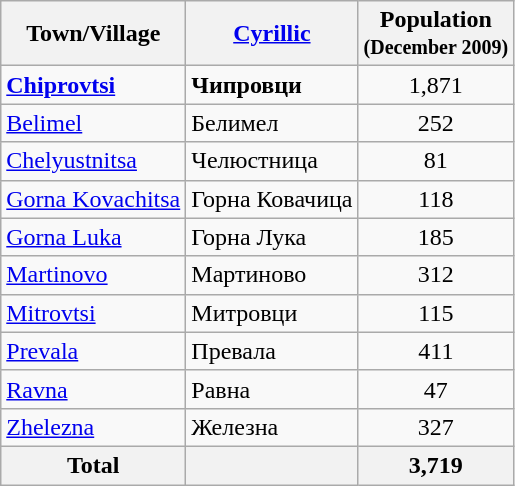<table class="wikitable sortable">
<tr>
<th>Town/Village</th>
<th><a href='#'>Cyrillic</a></th>
<th>Population<br><small>(December 2009)</small></th>
</tr>
<tr>
<td><strong><a href='#'>Chiprovtsi</a></strong></td>
<td><strong>Чипровци</strong></td>
<td align="center">1,871</td>
</tr>
<tr>
<td><a href='#'>Belimel</a></td>
<td>Белимел</td>
<td align="center">252</td>
</tr>
<tr>
<td><a href='#'>Chelyustnitsa</a></td>
<td>Челюстница</td>
<td align="center">81</td>
</tr>
<tr>
<td><a href='#'>Gorna Kovachitsa</a></td>
<td>Горна Ковачица</td>
<td align="center">118</td>
</tr>
<tr>
<td><a href='#'>Gorna Luka</a></td>
<td>Горна Лука</td>
<td align="center">185</td>
</tr>
<tr>
<td><a href='#'>Martinovo</a></td>
<td>Мартиново</td>
<td align="center">312</td>
</tr>
<tr>
<td><a href='#'>Mitrovtsi</a></td>
<td>Митровци</td>
<td align="center">115</td>
</tr>
<tr>
<td><a href='#'>Prevala</a></td>
<td>Превала</td>
<td align="center">411</td>
</tr>
<tr>
<td><a href='#'>Ravna</a></td>
<td>Равна</td>
<td align="center">47</td>
</tr>
<tr>
<td><a href='#'>Zhelezna</a></td>
<td>Железна</td>
<td align="center">327</td>
</tr>
<tr>
<th>Total</th>
<th></th>
<th align="center">3,719</th>
</tr>
</table>
